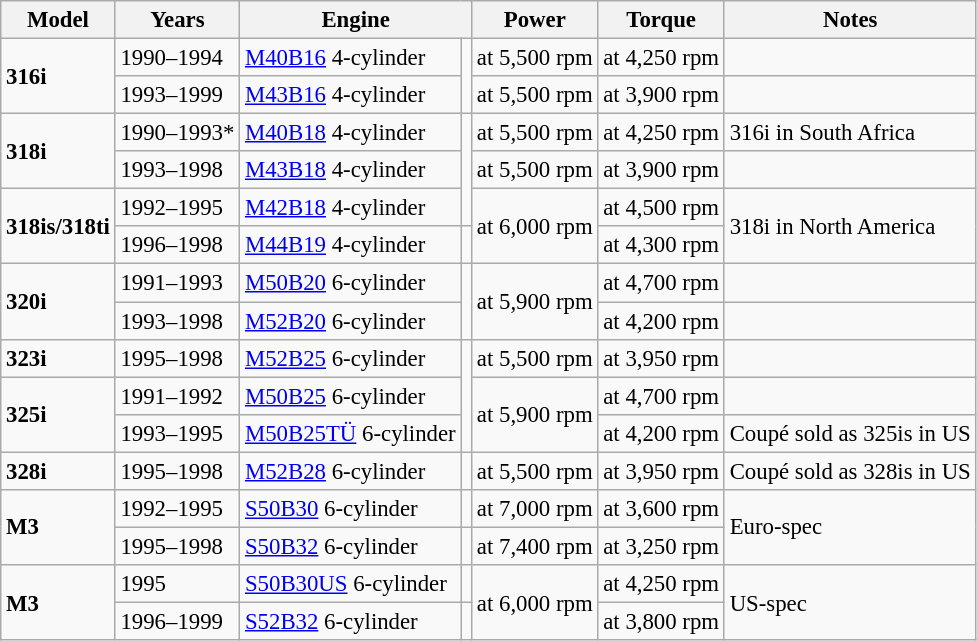<table class="wikitable" style="font-size:95%;">
<tr>
<th>Model</th>
<th>Years</th>
<th colspan="2">Engine</th>
<th>Power</th>
<th>Torque</th>
<th>Notes</th>
</tr>
<tr>
<td rowspan="2"><strong>316i</strong></td>
<td>1990–1994</td>
<td><a href='#'>M40B16</a> 4-cylinder</td>
<td rowspan="2"></td>
<td> at 5,500 rpm</td>
<td> at 4,250 rpm</td>
<td></td>
</tr>
<tr>
<td>1993–1999</td>
<td><a href='#'>M43B16</a> 4-cylinder</td>
<td> at 5,500 rpm</td>
<td> at 3,900 rpm</td>
<td></td>
</tr>
<tr>
<td rowspan="2"><strong>318i</strong></td>
<td>1990–1993*</td>
<td><a href='#'>M40B18</a> 4-cylinder</td>
<td rowspan="3"></td>
<td> at 5,500 rpm</td>
<td> at 4,250 rpm</td>
<td>316i in South Africa</td>
</tr>
<tr>
<td>1993–1998</td>
<td><a href='#'>M43B18</a> 4-cylinder</td>
<td> at 5,500 rpm</td>
<td> at 3,900 rpm</td>
<td></td>
</tr>
<tr>
<td rowspan="2"><strong>318is/318ti</strong></td>
<td>1992–1995</td>
<td><a href='#'>M42B18</a> 4-cylinder</td>
<td rowspan="2"> at 6,000 rpm</td>
<td> at 4,500 rpm</td>
<td rowspan = "2">318i in North America</td>
</tr>
<tr>
<td>1996–1998</td>
<td><a href='#'>M44B19</a> 4-cylinder</td>
<td></td>
<td> at 4,300 rpm</td>
</tr>
<tr>
<td rowspan="2"><strong>320i</strong></td>
<td>1991–1993</td>
<td><a href='#'>M50B20</a> 6-cylinder</td>
<td rowspan="2"></td>
<td rowspan="2"> at 5,900 rpm</td>
<td> at 4,700 rpm</td>
<td></td>
</tr>
<tr>
<td>1993–1998</td>
<td><a href='#'>M52B20</a> 6-cylinder</td>
<td> at 4,200 rpm</td>
<td></td>
</tr>
<tr>
<td><strong>323i</strong></td>
<td>1995–1998</td>
<td><a href='#'>M52B25</a> 6-cylinder</td>
<td rowspan="3"></td>
<td> at 5,500 rpm</td>
<td> at 3,950 rpm</td>
<td></td>
</tr>
<tr>
<td rowspan="2"><strong>325i</strong></td>
<td>1991–1992</td>
<td><a href='#'>M50B25</a> 6-cylinder</td>
<td rowspan="2"> at 5,900 rpm</td>
<td> at 4,700 rpm</td>
<td></td>
</tr>
<tr>
<td>1993–1995</td>
<td><a href='#'>M50B25TÜ</a> 6-cylinder</td>
<td> at 4,200 rpm</td>
<td>Coupé sold as 325is in US</td>
</tr>
<tr>
<td><strong>328i</strong></td>
<td>1995–1998</td>
<td><a href='#'>M52B28</a> 6-cylinder</td>
<td></td>
<td> at 5,500 rpm</td>
<td> at 3,950 rpm</td>
<td>Coupé sold as 328is in US</td>
</tr>
<tr>
<td rowspan="2"><strong>M3</strong></td>
<td>1992–1995</td>
<td><a href='#'>S50B30</a> 6-cylinder</td>
<td></td>
<td> at 7,000 rpm</td>
<td> at 3,600 rpm</td>
<td rowspan="2">Euro-spec</td>
</tr>
<tr>
<td>1995–1998</td>
<td><a href='#'>S50B32</a> 6-cylinder</td>
<td></td>
<td> at 7,400 rpm</td>
<td> at 3,250 rpm</td>
</tr>
<tr>
<td rowspan="2"><strong>M3</strong></td>
<td>1995</td>
<td><a href='#'>S50B30US</a> 6-cylinder</td>
<td></td>
<td rowspan="2"> at 6,000 rpm</td>
<td> at 4,250 rpm</td>
<td rowspan="2">US-spec</td>
</tr>
<tr>
<td>1996–1999</td>
<td><a href='#'>S52B32</a> 6-cylinder</td>
<td></td>
<td> at 3,800 rpm</td>
</tr>
</table>
